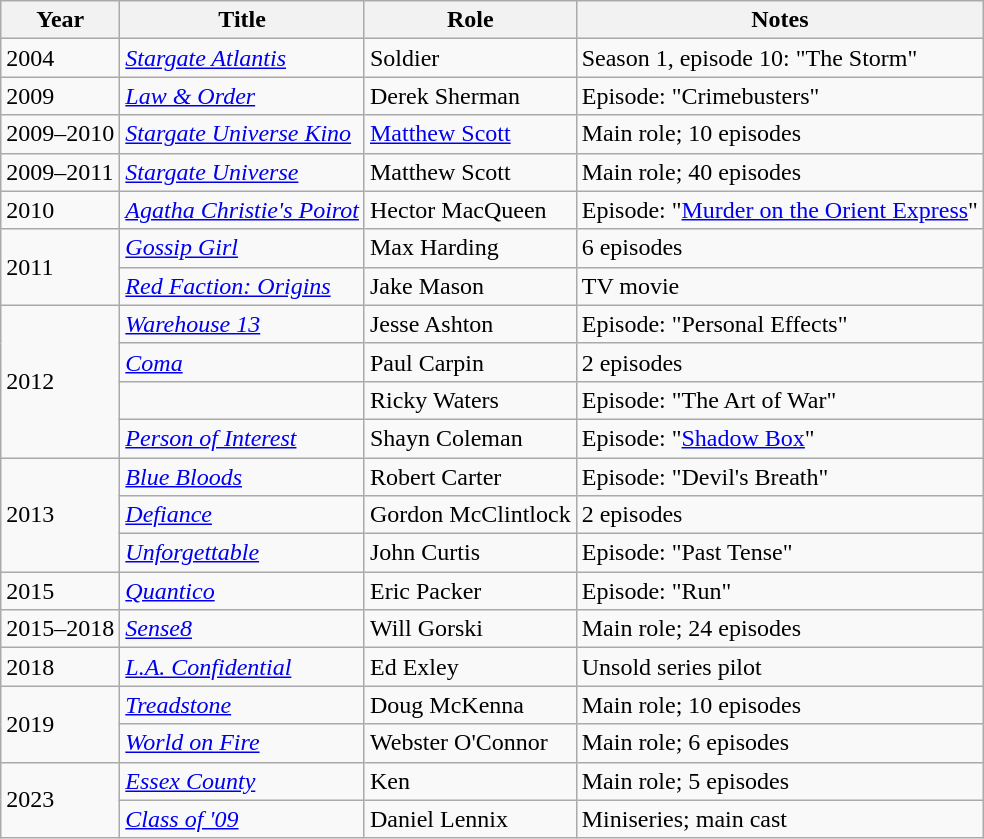<table class="wikitable sortable">
<tr>
<th>Year</th>
<th>Title</th>
<th>Role</th>
<th class="unsortable">Notes</th>
</tr>
<tr>
<td>2004</td>
<td><em><a href='#'>Stargate Atlantis</a></em></td>
<td>Soldier</td>
<td>Season 1, episode 10: "The Storm"</td>
</tr>
<tr>
<td>2009</td>
<td><em><a href='#'>Law & Order</a></em></td>
<td>Derek Sherman</td>
<td>Episode: "Crimebusters"</td>
</tr>
<tr>
<td>2009–2010</td>
<td><em><a href='#'>Stargate Universe Kino</a></em></td>
<td><a href='#'>Matthew Scott</a></td>
<td>Main role; 10 episodes</td>
</tr>
<tr>
<td>2009–2011</td>
<td><em><a href='#'>Stargate Universe</a></em></td>
<td>Matthew Scott</td>
<td>Main role; 40 episodes</td>
</tr>
<tr>
<td>2010</td>
<td><em><a href='#'>Agatha Christie's Poirot</a></em></td>
<td>Hector MacQueen</td>
<td>Episode: "<a href='#'>Murder on the Orient Express</a>"</td>
</tr>
<tr>
<td rowspan="2">2011</td>
<td><em><a href='#'>Gossip Girl</a></em></td>
<td>Max Harding</td>
<td>6 episodes</td>
</tr>
<tr>
<td><em><a href='#'>Red Faction: Origins</a></em></td>
<td>Jake Mason</td>
<td>TV movie</td>
</tr>
<tr>
<td rowspan="4">2012</td>
<td><em><a href='#'>Warehouse 13</a></em></td>
<td>Jesse Ashton</td>
<td>Episode: "Personal Effects"</td>
</tr>
<tr>
<td><em><a href='#'>Coma</a></em></td>
<td>Paul Carpin</td>
<td>2 episodes</td>
</tr>
<tr>
<td><em></em></td>
<td>Ricky Waters</td>
<td>Episode: "The Art of War"</td>
</tr>
<tr>
<td><em><a href='#'>Person of Interest</a></em></td>
<td>Shayn Coleman</td>
<td>Episode: "<a href='#'>Shadow Box</a>"</td>
</tr>
<tr>
<td rowspan="3">2013</td>
<td><em><a href='#'>Blue Bloods</a></em></td>
<td>Robert Carter</td>
<td>Episode: "Devil's Breath"</td>
</tr>
<tr>
<td><em><a href='#'>Defiance</a></em></td>
<td>Gordon McClintlock</td>
<td>2 episodes</td>
</tr>
<tr>
<td><em><a href='#'>Unforgettable</a></em></td>
<td>John Curtis</td>
<td>Episode: "Past Tense"</td>
</tr>
<tr>
<td>2015</td>
<td><em><a href='#'>Quantico</a></em></td>
<td>Eric Packer</td>
<td>Episode: "Run"</td>
</tr>
<tr>
<td>2015–2018</td>
<td><em><a href='#'>Sense8</a></em></td>
<td>Will Gorski</td>
<td>Main role; 24 episodes</td>
</tr>
<tr>
<td>2018</td>
<td><em><a href='#'>L.A. Confidential</a></em></td>
<td>Ed Exley</td>
<td>Unsold series pilot</td>
</tr>
<tr>
<td rowspan="2">2019</td>
<td><em><a href='#'>Treadstone</a></em></td>
<td>Doug McKenna</td>
<td>Main role; 10 episodes</td>
</tr>
<tr>
<td><em><a href='#'>World on Fire</a></em></td>
<td>Webster O'Connor</td>
<td>Main role; 6 episodes</td>
</tr>
<tr>
<td rowspan="2">2023</td>
<td><em><a href='#'>Essex County</a></em></td>
<td>Ken</td>
<td>Main role; 5 episodes</td>
</tr>
<tr>
<td><em><a href='#'>Class of '09</a></em></td>
<td>Daniel Lennix</td>
<td>Miniseries; main cast</td>
</tr>
</table>
